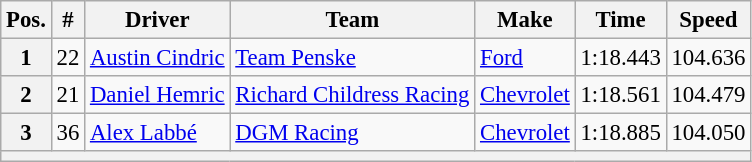<table class="wikitable" style="font-size:95%">
<tr>
<th>Pos.</th>
<th>#</th>
<th>Driver</th>
<th>Team</th>
<th>Make</th>
<th>Time</th>
<th>Speed</th>
</tr>
<tr>
<th>1</th>
<td>22</td>
<td><a href='#'>Austin Cindric</a></td>
<td><a href='#'>Team Penske</a></td>
<td><a href='#'>Ford</a></td>
<td>1:18.443</td>
<td>104.636</td>
</tr>
<tr>
<th>2</th>
<td>21</td>
<td><a href='#'>Daniel Hemric</a></td>
<td><a href='#'>Richard Childress Racing</a></td>
<td><a href='#'>Chevrolet</a></td>
<td>1:18.561</td>
<td>104.479</td>
</tr>
<tr>
<th>3</th>
<td>36</td>
<td><a href='#'>Alex Labbé</a></td>
<td><a href='#'>DGM Racing</a></td>
<td><a href='#'>Chevrolet</a></td>
<td>1:18.885</td>
<td>104.050</td>
</tr>
<tr>
<th colspan="7"></th>
</tr>
</table>
